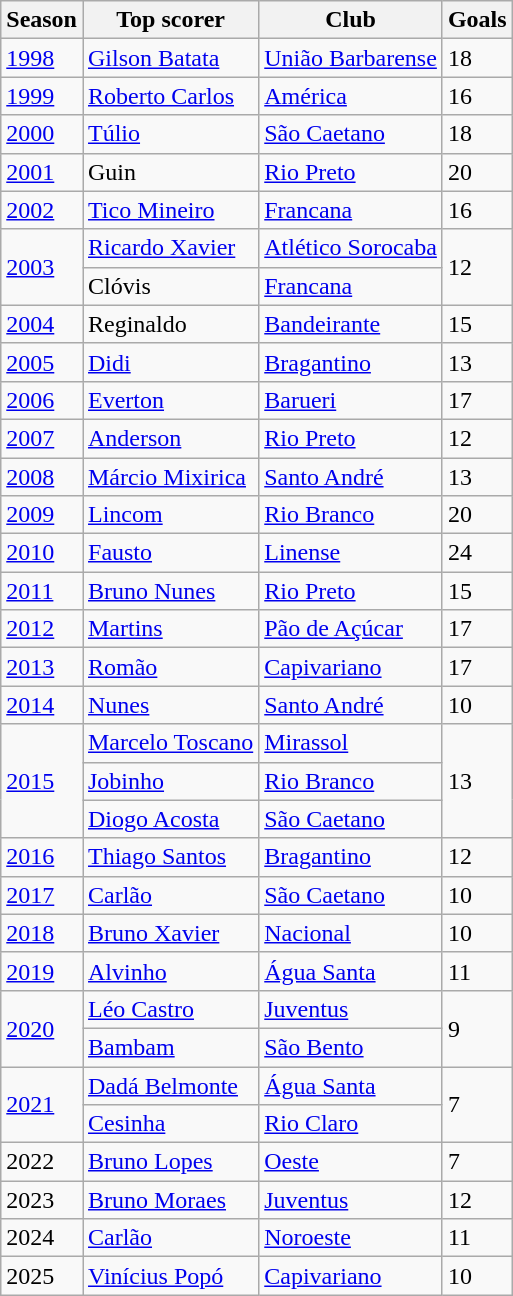<table class="wikitable" style="text-align:left;">
<tr>
<th>Season</th>
<th>Top scorer</th>
<th>Club</th>
<th>Goals</th>
</tr>
<tr>
<td><a href='#'>1998</a></td>
<td> <a href='#'>Gilson Batata</a></td>
<td><a href='#'>União Barbarense</a></td>
<td>18</td>
</tr>
<tr>
<td><a href='#'>1999</a></td>
<td> <a href='#'>Roberto Carlos</a></td>
<td><a href='#'>América</a></td>
<td>16</td>
</tr>
<tr>
<td><a href='#'>2000</a></td>
<td> <a href='#'>Túlio</a></td>
<td><a href='#'>São Caetano</a></td>
<td>18</td>
</tr>
<tr>
<td><a href='#'>2001</a></td>
<td> Guin</td>
<td><a href='#'>Rio Preto</a></td>
<td>20</td>
</tr>
<tr>
<td><a href='#'>2002</a></td>
<td> <a href='#'>Tico Mineiro</a></td>
<td><a href='#'>Francana</a></td>
<td>16</td>
</tr>
<tr>
<td rowspan="2"><a href='#'>2003</a></td>
<td> <a href='#'>Ricardo Xavier</a></td>
<td><a href='#'>Atlético Sorocaba</a></td>
<td rowspan="2">12</td>
</tr>
<tr>
<td> Clóvis</td>
<td><a href='#'>Francana</a></td>
</tr>
<tr>
<td><a href='#'>2004</a></td>
<td> Reginaldo</td>
<td><a href='#'>Bandeirante</a></td>
<td>15</td>
</tr>
<tr>
<td><a href='#'>2005</a></td>
<td> <a href='#'>Didi</a></td>
<td><a href='#'>Bragantino</a></td>
<td>13</td>
</tr>
<tr>
<td><a href='#'>2006</a></td>
<td> <a href='#'>Everton</a></td>
<td><a href='#'>Barueri</a></td>
<td>17</td>
</tr>
<tr>
<td><a href='#'>2007</a></td>
<td style="text-align:left;"> <a href='#'>Anderson</a></td>
<td style="text-align:left;"><a href='#'>Rio Preto</a></td>
<td>12</td>
</tr>
<tr>
<td><a href='#'>2008</a></td>
<td style="text-align:left;"> <a href='#'>Márcio Mixirica</a></td>
<td style="text-align:left;"><a href='#'>Santo André</a></td>
<td>13</td>
</tr>
<tr>
<td><a href='#'>2009</a></td>
<td style="text-align:left;"> <a href='#'>Lincom</a></td>
<td style="text-align:left;"><a href='#'>Rio Branco</a></td>
<td>20</td>
</tr>
<tr>
<td><a href='#'>2010</a></td>
<td style="text-align:left;"> <a href='#'>Fausto</a></td>
<td style="text-align:left;"><a href='#'>Linense</a></td>
<td>24</td>
</tr>
<tr>
<td><a href='#'>2011</a></td>
<td style="text-align:left;"> <a href='#'>Bruno Nunes</a></td>
<td style="text-align:left;"><a href='#'>Rio Preto</a></td>
<td>15</td>
</tr>
<tr>
<td><a href='#'>2012</a></td>
<td> <a href='#'>Martins</a></td>
<td><a href='#'>Pão de Açúcar</a></td>
<td>17</td>
</tr>
<tr>
<td><a href='#'>2013</a></td>
<td style="text-align:left;"> <a href='#'>Romão</a></td>
<td style="text-align:left;"><a href='#'>Capivariano</a></td>
<td>17</td>
</tr>
<tr>
<td><a href='#'>2014</a></td>
<td style="text-align:left;"> <a href='#'>Nunes</a></td>
<td style="text-align:left;"><a href='#'>Santo André</a></td>
<td>10</td>
</tr>
<tr>
<td rowspan="3"><a href='#'>2015</a></td>
<td style="text-align:left;"> <a href='#'>Marcelo Toscano</a></td>
<td style="text-align:left;"><a href='#'>Mirassol</a></td>
<td rowspan="3">13</td>
</tr>
<tr>
<td> <a href='#'>Jobinho</a></td>
<td><a href='#'>Rio Branco</a></td>
</tr>
<tr>
<td> <a href='#'>Diogo Acosta</a></td>
<td><a href='#'>São Caetano</a></td>
</tr>
<tr>
<td><a href='#'>2016</a></td>
<td> <a href='#'>Thiago Santos</a></td>
<td><a href='#'>Bragantino</a></td>
<td>12</td>
</tr>
<tr>
<td><a href='#'>2017</a></td>
<td> <a href='#'>Carlão</a></td>
<td><a href='#'>São Caetano</a></td>
<td>10</td>
</tr>
<tr>
<td><a href='#'>2018</a></td>
<td> <a href='#'>Bruno Xavier</a></td>
<td><a href='#'>Nacional</a></td>
<td>10</td>
</tr>
<tr>
<td><a href='#'>2019</a></td>
<td> <a href='#'>Alvinho</a></td>
<td><a href='#'>Água Santa</a></td>
<td>11</td>
</tr>
<tr>
<td rowspan="2"><a href='#'>2020</a></td>
<td> <a href='#'>Léo Castro</a></td>
<td><a href='#'>Juventus</a></td>
<td rowspan="2">9</td>
</tr>
<tr>
<td> <a href='#'>Bambam</a></td>
<td><a href='#'>São Bento</a></td>
</tr>
<tr>
<td rowspan="2"><a href='#'>2021</a></td>
<td> <a href='#'>Dadá Belmonte</a></td>
<td><a href='#'>Água Santa</a></td>
<td rowspan="2">7</td>
</tr>
<tr>
<td> <a href='#'>Cesinha</a></td>
<td><a href='#'>Rio Claro</a></td>
</tr>
<tr>
<td>2022</td>
<td> <a href='#'>Bruno Lopes</a></td>
<td><a href='#'>Oeste</a></td>
<td>7</td>
</tr>
<tr>
<td>2023</td>
<td> <a href='#'>Bruno Moraes</a></td>
<td><a href='#'>Juventus</a></td>
<td>12</td>
</tr>
<tr>
<td>2024</td>
<td> <a href='#'>Carlão</a></td>
<td><a href='#'>Noroeste</a></td>
<td>11</td>
</tr>
<tr>
<td>2025</td>
<td> <a href='#'>Vinícius Popó</a></td>
<td><a href='#'>Capivariano</a></td>
<td>10</td>
</tr>
</table>
